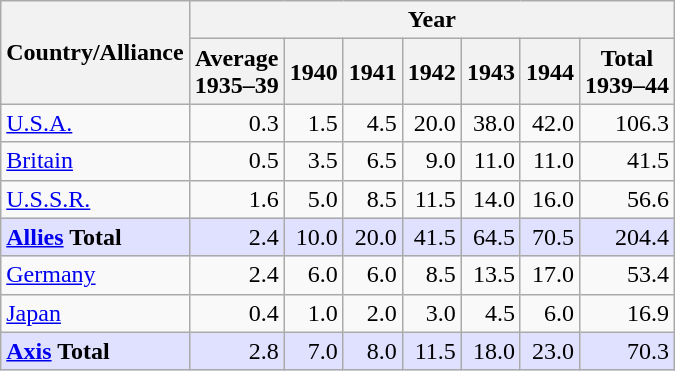<table class="wikitable">
<tr>
<th rowspan="2">Country/Alliance</th>
<th colspan="7">Year</th>
</tr>
<tr>
<th>Average<br>1935–39</th>
<th>1940</th>
<th>1941</th>
<th>1942</th>
<th>1943</th>
<th>1944</th>
<th>Total<br>1939–44</th>
</tr>
<tr style="text-align:right">
<td align="left"> <a href='#'>U.S.A.</a></td>
<td>0.3</td>
<td>1.5</td>
<td>4.5</td>
<td>20.0</td>
<td>38.0</td>
<td>42.0</td>
<td>106.3</td>
</tr>
<tr style="text-align:right">
<td align="left"> <a href='#'>Britain</a></td>
<td>0.5</td>
<td>3.5</td>
<td>6.5</td>
<td>9.0</td>
<td>11.0</td>
<td>11.0</td>
<td>41.5</td>
</tr>
<tr style="text-align:right">
<td align="left"> <a href='#'>U.S.S.R.</a></td>
<td>1.6</td>
<td>5.0</td>
<td>8.5</td>
<td>11.5</td>
<td>14.0</td>
<td>16.0</td>
<td>56.6</td>
</tr>
<tr style="text-align:right; background:#E0E0FF;">
<td align="left"><strong><a href='#'>Allies</a> Total</strong></td>
<td>2.4</td>
<td>10.0</td>
<td>20.0</td>
<td>41.5</td>
<td>64.5</td>
<td>70.5</td>
<td>204.4</td>
</tr>
<tr style="text-align:right">
<td align="left"> <a href='#'>Germany</a></td>
<td>2.4</td>
<td>6.0</td>
<td>6.0</td>
<td>8.5</td>
<td>13.5</td>
<td>17.0</td>
<td>53.4</td>
</tr>
<tr style="text-align:right">
<td align="left"> <a href='#'>Japan</a></td>
<td>0.4</td>
<td>1.0</td>
<td>2.0</td>
<td>3.0</td>
<td>4.5</td>
<td>6.0</td>
<td>16.9</td>
</tr>
<tr style="text-align:right; background:#E0E0FF;">
<td align="left"><strong><a href='#'>Axis</a> Total</strong></td>
<td>2.8</td>
<td>7.0</td>
<td>8.0</td>
<td>11.5</td>
<td>18.0</td>
<td>23.0</td>
<td>70.3</td>
</tr>
</table>
